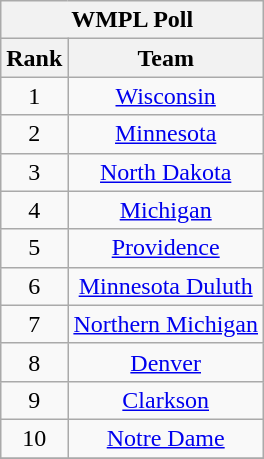<table class="wikitable" style="text-align:center;">
<tr>
<th colspan=2><strong>WMPL Poll</strong></th>
</tr>
<tr>
<th>Rank</th>
<th>Team</th>
</tr>
<tr>
<td>1</td>
<td><a href='#'>Wisconsin</a></td>
</tr>
<tr>
<td>2</td>
<td><a href='#'>Minnesota</a></td>
</tr>
<tr>
<td>3</td>
<td><a href='#'>North Dakota</a></td>
</tr>
<tr>
<td>4</td>
<td><a href='#'>Michigan</a></td>
</tr>
<tr>
<td>5</td>
<td><a href='#'>Providence</a></td>
</tr>
<tr>
<td>6</td>
<td><a href='#'>Minnesota Duluth</a></td>
</tr>
<tr>
<td>7</td>
<td><a href='#'>Northern Michigan</a></td>
</tr>
<tr>
<td>8</td>
<td><a href='#'>Denver</a></td>
</tr>
<tr>
<td>9</td>
<td><a href='#'>Clarkson</a></td>
</tr>
<tr>
<td>10</td>
<td><a href='#'>Notre Dame</a></td>
</tr>
<tr>
</tr>
</table>
